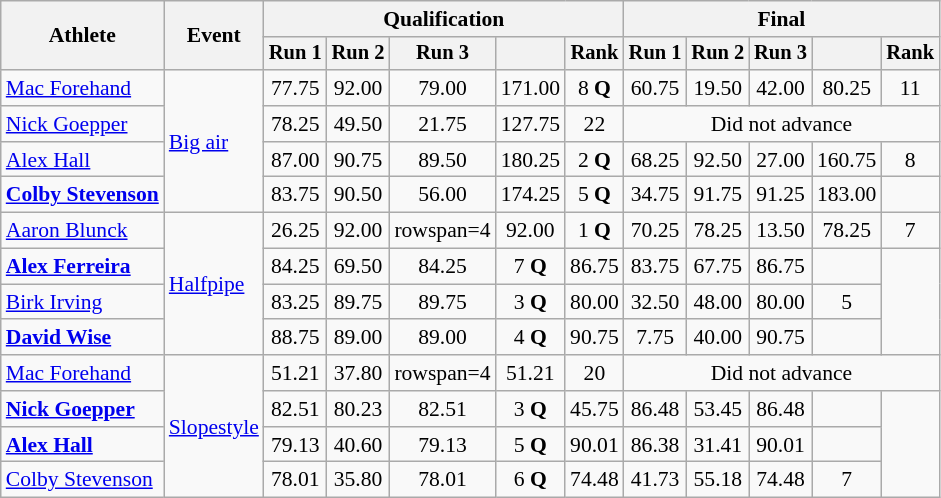<table class=wikitable style=font-size:90%;text-align:center>
<tr>
<th rowspan=2>Athlete</th>
<th rowspan=2>Event</th>
<th colspan=5>Qualification</th>
<th colspan=5>Final</th>
</tr>
<tr style=font-size:95%>
<th>Run 1</th>
<th>Run 2</th>
<th>Run 3</th>
<th></th>
<th>Rank</th>
<th>Run 1</th>
<th>Run 2</th>
<th>Run 3</th>
<th></th>
<th>Rank</th>
</tr>
<tr>
<td align=left><a href='#'>Mac Forehand</a></td>
<td align=left rowspan=4><a href='#'>Big air</a></td>
<td>77.75</td>
<td>92.00</td>
<td>79.00</td>
<td>171.00</td>
<td>8 <strong>Q</strong></td>
<td>60.75</td>
<td>19.50</td>
<td>42.00</td>
<td>80.25</td>
<td>11</td>
</tr>
<tr>
<td align=left><a href='#'>Nick Goepper</a></td>
<td>78.25</td>
<td>49.50</td>
<td>21.75</td>
<td>127.75</td>
<td>22</td>
<td colspan=5>Did not advance</td>
</tr>
<tr>
<td align=left><a href='#'>Alex Hall</a></td>
<td>87.00</td>
<td>90.75</td>
<td>89.50</td>
<td>180.25</td>
<td>2 <strong>Q</strong></td>
<td>68.25</td>
<td>92.50</td>
<td>27.00</td>
<td>160.75</td>
<td>8</td>
</tr>
<tr>
<td align=left><strong><a href='#'>Colby Stevenson</a></strong></td>
<td>83.75</td>
<td>90.50</td>
<td>56.00</td>
<td>174.25</td>
<td>5 <strong>Q</strong></td>
<td>34.75</td>
<td>91.75</td>
<td>91.25</td>
<td>183.00</td>
<td></td>
</tr>
<tr>
<td align=left><a href='#'>Aaron Blunck</a></td>
<td align=left rowspan=4><a href='#'>Halfpipe</a></td>
<td>26.25</td>
<td>92.00</td>
<td>rowspan=4 </td>
<td>92.00</td>
<td>1 <strong>Q</strong></td>
<td>70.25</td>
<td>78.25</td>
<td>13.50</td>
<td>78.25</td>
<td>7</td>
</tr>
<tr>
<td align=left><strong><a href='#'>Alex Ferreira</a></strong></td>
<td>84.25</td>
<td>69.50</td>
<td>84.25</td>
<td>7 <strong>Q</strong></td>
<td>86.75</td>
<td>83.75</td>
<td>67.75</td>
<td>86.75</td>
<td></td>
</tr>
<tr>
<td align=left><a href='#'>Birk Irving</a></td>
<td>83.25</td>
<td>89.75</td>
<td>89.75</td>
<td>3 <strong>Q</strong></td>
<td>80.00</td>
<td>32.50</td>
<td>48.00</td>
<td>80.00</td>
<td>5</td>
</tr>
<tr>
<td align=left><strong><a href='#'>David Wise</a></strong></td>
<td>88.75</td>
<td>89.00</td>
<td>89.00</td>
<td>4 <strong>Q</strong></td>
<td>90.75</td>
<td>7.75</td>
<td>40.00</td>
<td>90.75</td>
<td></td>
</tr>
<tr>
<td align=left><a href='#'>Mac Forehand</a></td>
<td align=left rowspan=4><a href='#'>Slopestyle</a></td>
<td>51.21</td>
<td>37.80</td>
<td>rowspan=4 </td>
<td>51.21</td>
<td>20</td>
<td colspan=5>Did not advance</td>
</tr>
<tr>
<td align=left><strong><a href='#'>Nick Goepper</a></strong></td>
<td>82.51</td>
<td>80.23</td>
<td>82.51</td>
<td>3 <strong>Q</strong></td>
<td>45.75</td>
<td>86.48</td>
<td>53.45</td>
<td>86.48</td>
<td></td>
</tr>
<tr>
<td align=left><strong><a href='#'>Alex Hall</a></strong></td>
<td>79.13</td>
<td>40.60</td>
<td>79.13</td>
<td>5 <strong>Q</strong></td>
<td>90.01</td>
<td>86.38</td>
<td>31.41</td>
<td>90.01</td>
<td></td>
</tr>
<tr>
<td align=left><a href='#'>Colby Stevenson</a></td>
<td>78.01</td>
<td>35.80</td>
<td>78.01</td>
<td>6 <strong>Q</strong></td>
<td>74.48</td>
<td>41.73</td>
<td>55.18</td>
<td>74.48</td>
<td>7</td>
</tr>
</table>
